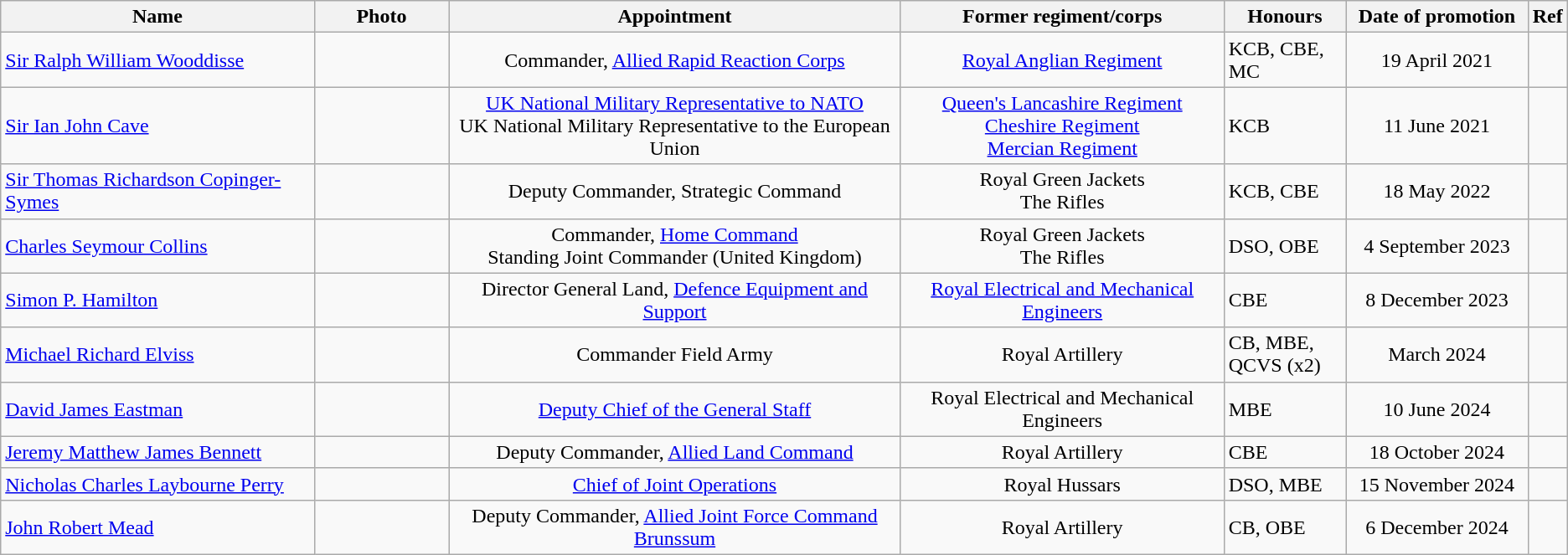<table class="wikitable">
<tr>
<th width="300" align="center">Name</th>
<th width="120" align="center">Photo</th>
<th width="440" align="center">Appointment</th>
<th width="300" align="center">Former regiment/corps</th>
<th width="100" align="center">Honours</th>
<th width="160" align="center">Date of promotion</th>
<th width="20" align="center">Ref</th>
</tr>
<tr>
<td><a href='#'>Sir Ralph William Wooddisse</a></td>
<td></td>
<td align="center">Commander, <a href='#'>Allied Rapid Reaction Corps</a></td>
<td align="center"><a href='#'>Royal Anglian Regiment</a></td>
<td>KCB, CBE, MC</td>
<td align="center">19 April 2021</td>
<td></td>
</tr>
<tr>
<td><a href='#'>Sir Ian John Cave</a></td>
<td></td>
<td align="center"><a href='#'>UK National Military Representative to NATO</a><br>UK National Military Representative to the European Union </td>
<td align="center"><a href='#'>Queen's Lancashire Regiment</a><br><a href='#'>Cheshire Regiment</a> <br> <a href='#'>Mercian Regiment</a></td>
<td>KCB</td>
<td align="center">11 June 2021</td>
<td></td>
</tr>
<tr>
<td><a href='#'>Sir Thomas Richardson Copinger-Symes</a></td>
<td></td>
<td align="center">Deputy Commander, Strategic Command</td>
<td align="center">Royal Green Jackets <br> The Rifles</td>
<td>KCB, CBE</td>
<td align="center">18 May 2022</td>
<td></td>
</tr>
<tr>
<td><a href='#'>Charles Seymour Collins</a></td>
<td></td>
<td align="center">Commander, <a href='#'>Home Command</a> <br> Standing Joint Commander (United Kingdom)</td>
<td align="center">Royal Green Jackets <br> The Rifles</td>
<td>DSO, OBE</td>
<td align="center">4 September 2023</td>
<td></td>
</tr>
<tr>
<td><a href='#'>Simon P. Hamilton</a></td>
<td></td>
<td align="center">Director General Land, <a href='#'>Defence Equipment and Support</a></td>
<td align="center"><a href='#'>Royal Electrical and Mechanical Engineers</a></td>
<td>CBE</td>
<td align="center">8 December 2023</td>
<td></td>
</tr>
<tr>
<td><a href='#'>Michael Richard Elviss</a></td>
<td></td>
<td align="center">Commander Field Army</td>
<td align="center">Royal Artillery</td>
<td>CB, MBE, QCVS (x2)</td>
<td align="center">March 2024</td>
<td></td>
</tr>
<tr>
<td><a href='#'>David James Eastman</a></td>
<td></td>
<td align="center"><a href='#'>Deputy Chief of the General Staff</a></td>
<td align="center">Royal Electrical and Mechanical Engineers</td>
<td>MBE</td>
<td align="center">10 June 2024</td>
<td></td>
</tr>
<tr>
<td><a href='#'>Jeremy Matthew James Bennett</a></td>
<td></td>
<td align="center">Deputy Commander, <a href='#'>Allied Land Command</a></td>
<td align="center">Royal Artillery</td>
<td>CBE</td>
<td align="center">18 October 2024</td>
<td></td>
</tr>
<tr>
<td><a href='#'>Nicholas Charles Laybourne Perry</a></td>
<td></td>
<td align="center"><a href='#'>Chief of Joint Operations</a></td>
<td align="center">Royal Hussars</td>
<td>DSO, MBE</td>
<td align="center">15 November 2024</td>
<td></td>
</tr>
<tr>
<td><a href='#'>John Robert Mead</a></td>
<td></td>
<td align="center">Deputy Commander, <a href='#'>Allied Joint Force Command Brunssum</a></td>
<td align="center">Royal Artillery</td>
<td>CB, OBE</td>
<td align="center">6 December 2024</td>
<td></td>
</tr>
</table>
